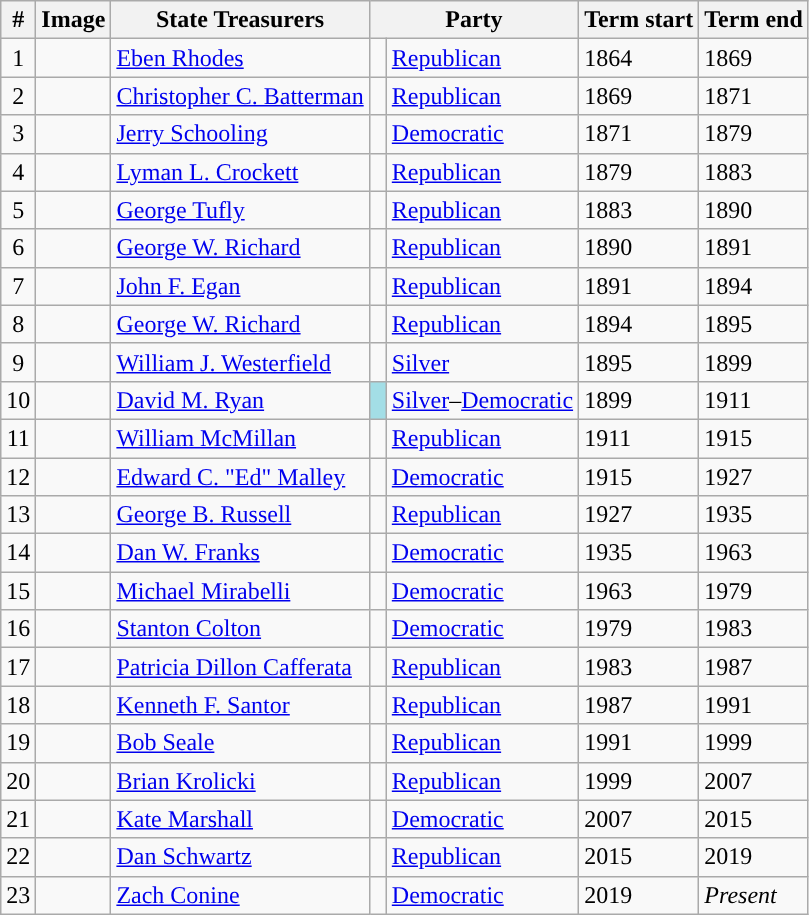<table class="wikitable">
<tr>
<th>#</th>
<th>Image</th>
<th>State Treasurers</th>
<th colspan="2">Party</th>
<th>Term start</th>
<th>Term end</th>
</tr>
<tr>
<td style="text-align:center;">1</td>
<td></td>
<td><a href='#'>Eben Rhodes</a></td>
<td style="background: "> </td>
<td><a href='#'>Republican</a></td>
<td>1864</td>
<td>1869</td>
</tr>
<tr>
<td style="text-align:center;">2</td>
<td></td>
<td><a href='#'>Christopher C. Batterman</a></td>
<td style="background: "> </td>
<td><a href='#'>Republican</a></td>
<td>1869</td>
<td>1871</td>
</tr>
<tr>
<td style="text-align:center;">3</td>
<td></td>
<td><a href='#'>Jerry Schooling</a></td>
<td style="background: "> </td>
<td><a href='#'>Democratic</a></td>
<td>1871</td>
<td>1879</td>
</tr>
<tr>
<td style="text-align:center;">4</td>
<td></td>
<td><a href='#'>Lyman L. Crockett</a></td>
<td style="background: "> </td>
<td><a href='#'>Republican</a></td>
<td>1879</td>
<td>1883</td>
</tr>
<tr>
<td style="text-align:center;">5</td>
<td></td>
<td><a href='#'>George Tufly</a></td>
<td style="background: "> </td>
<td><a href='#'>Republican</a></td>
<td>1883</td>
<td>1890</td>
</tr>
<tr>
<td style="text-align:center;">6</td>
<td></td>
<td><a href='#'>George W. Richard</a></td>
<td style="background: "> </td>
<td><a href='#'>Republican</a></td>
<td>1890</td>
<td>1891</td>
</tr>
<tr>
<td style="text-align:center;">7</td>
<td></td>
<td><a href='#'>John F. Egan</a></td>
<td style="background: "> </td>
<td><a href='#'>Republican</a></td>
<td>1891</td>
<td>1894</td>
</tr>
<tr>
<td style="text-align:center;">8</td>
<td></td>
<td><a href='#'>George W. Richard</a></td>
<td style="background: "> </td>
<td><a href='#'>Republican</a></td>
<td>1894</td>
<td>1895</td>
</tr>
<tr>
<td style="text-align:center;">9</td>
<td></td>
<td><a href='#'>William J. Westerfield</a></td>
<td style="background: "> </td>
<td><a href='#'>Silver</a></td>
<td>1895</td>
<td>1899</td>
</tr>
<tr>
<td style="text-align:center;">10</td>
<td></td>
<td><a href='#'>David M. Ryan</a></td>
<td bgcolor=#A3DEE6> </td>
<td><a href='#'>Silver</a>–<a href='#'>Democratic</a></td>
<td>1899</td>
<td>1911</td>
</tr>
<tr>
<td style="text-align:center;">11</td>
<td></td>
<td><a href='#'>William McMillan</a></td>
<td style="background: "> </td>
<td><a href='#'>Republican</a></td>
<td>1911</td>
<td>1915</td>
</tr>
<tr>
<td style="text-align:center;">12</td>
<td></td>
<td><a href='#'>Edward C. "Ed" Malley</a></td>
<td style="background: "> </td>
<td><a href='#'>Democratic</a></td>
<td>1915</td>
<td>1927</td>
</tr>
<tr>
<td style="text-align:center;">13</td>
<td></td>
<td><a href='#'>George B. Russell</a></td>
<td style="background: "> </td>
<td><a href='#'>Republican</a></td>
<td>1927</td>
<td>1935</td>
</tr>
<tr>
<td style="text-align:center;">14</td>
<td></td>
<td><a href='#'>Dan W. Franks</a></td>
<td style="background: "> </td>
<td><a href='#'>Democratic</a></td>
<td>1935</td>
<td>1963</td>
</tr>
<tr>
<td style="text-align:center;">15</td>
<td></td>
<td><a href='#'>Michael Mirabelli</a></td>
<td style="background: "> </td>
<td><a href='#'>Democratic</a></td>
<td>1963</td>
<td>1979</td>
</tr>
<tr>
<td style="text-align:center;">16</td>
<td></td>
<td><a href='#'>Stanton Colton</a></td>
<td style="background: "> </td>
<td><a href='#'>Democratic</a></td>
<td>1979</td>
<td>1983</td>
</tr>
<tr>
<td style="text-align:center;">17</td>
<td></td>
<td><a href='#'>Patricia Dillon Cafferata</a></td>
<td style="background: "> </td>
<td><a href='#'>Republican</a></td>
<td>1983</td>
<td>1987</td>
</tr>
<tr>
<td style="text-align:center;">18</td>
<td></td>
<td><a href='#'>Kenneth F. Santor</a></td>
<td style="background: "> </td>
<td><a href='#'>Republican</a></td>
<td>1987</td>
<td>1991</td>
</tr>
<tr>
<td style="text-align:center;">19</td>
<td></td>
<td><a href='#'>Bob Seale</a></td>
<td style="background: "> </td>
<td><a href='#'>Republican</a></td>
<td>1991</td>
<td>1999</td>
</tr>
<tr>
<td style="text-align:center;">20</td>
<td></td>
<td><a href='#'>Brian Krolicki</a></td>
<td style="background: "> </td>
<td><a href='#'>Republican</a></td>
<td>1999</td>
<td>2007</td>
</tr>
<tr>
<td style="text-align:center;">21</td>
<td></td>
<td><a href='#'>Kate Marshall</a></td>
<td style="background: "> </td>
<td><a href='#'>Democratic</a></td>
<td>2007</td>
<td>2015</td>
</tr>
<tr>
<td style="text-align:center;">22</td>
<td></td>
<td><a href='#'>Dan Schwartz</a></td>
<td style="background: "> </td>
<td><a href='#'>Republican</a></td>
<td>2015</td>
<td>2019</td>
</tr>
<tr>
<td style="text-align:center;">23</td>
<td></td>
<td><a href='#'>Zach Conine</a></td>
<td style="background: "> </td>
<td><a href='#'>Democratic</a></td>
<td>2019</td>
<td><em>Present</em></td>
</tr>
</table>
